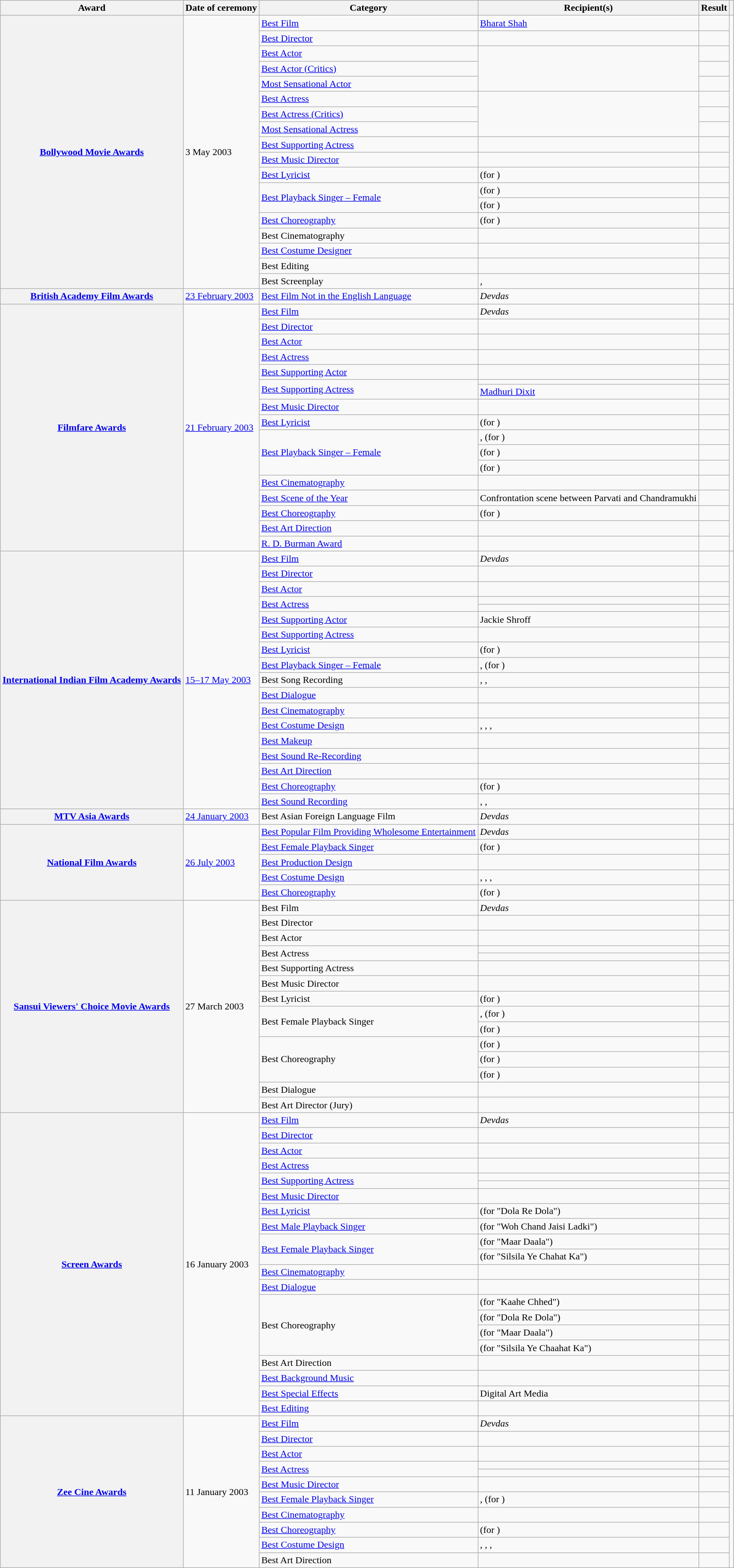<table class="wikitable plainrowheaders sortable">
<tr>
<th scope="col">Award</th>
<th scope="col">Date of ceremony</th>
<th scope="col">Category</th>
<th scope="col">Recipient(s)</th>
<th scope="col">Result</th>
<th scope="col" class="unsortable"></th>
</tr>
<tr>
<th scope="row" rowspan="18"><a href='#'>Bollywood Movie Awards</a></th>
<td rowspan="18">3 May 2003</td>
<td><a href='#'>Best Film</a></td>
<td><a href='#'>Bharat Shah</a></td>
<td></td>
<td style="text-align:center;" rowspan="18"><br><br></td>
</tr>
<tr>
<td><a href='#'>Best Director</a></td>
<td></td>
<td></td>
</tr>
<tr>
<td><a href='#'>Best Actor</a></td>
<td rowspan="3"></td>
<td></td>
</tr>
<tr>
<td><a href='#'>Best Actor (Critics)</a></td>
<td></td>
</tr>
<tr>
<td><a href='#'>Most Sensational Actor</a></td>
<td></td>
</tr>
<tr>
<td><a href='#'>Best Actress</a></td>
<td rowspan="3"></td>
<td></td>
</tr>
<tr>
<td><a href='#'>Best Actress (Critics)</a></td>
<td></td>
</tr>
<tr>
<td><a href='#'>Most Sensational Actress</a></td>
<td></td>
</tr>
<tr>
<td><a href='#'>Best Supporting Actress</a></td>
<td></td>
<td></td>
</tr>
<tr>
<td><a href='#'>Best Music Director</a></td>
<td></td>
<td></td>
</tr>
<tr>
<td><a href='#'>Best Lyricist</a></td>
<td> (for )</td>
<td></td>
</tr>
<tr>
<td rowspan="2"><a href='#'>Best Playback Singer – Female</a></td>
<td> (for )</td>
<td></td>
</tr>
<tr>
<td> (for )</td>
<td></td>
</tr>
<tr>
<td><a href='#'>Best Choreography</a></td>
<td> (for )</td>
<td></td>
</tr>
<tr>
<td>Best Cinematography</td>
<td></td>
<td></td>
</tr>
<tr>
<td><a href='#'>Best Costume Designer</a></td>
<td></td>
<td></td>
</tr>
<tr>
<td>Best Editing</td>
<td></td>
<td></td>
</tr>
<tr>
<td>Best Screenplay</td>
<td>, </td>
<td><br></td>
</tr>
<tr>
<th scope="row"><a href='#'>British Academy Film Awards</a></th>
<td><a href='#'>23 February 2003</a></td>
<td><a href='#'>Best Film Not in the English Language</a></td>
<td><em>Devdas</em></td>
<td></td>
<td style="text-align:center;"><br></td>
</tr>
<tr>
<th scope="row" rowspan="17"><a href='#'>Filmfare Awards</a></th>
<td rowspan="17"><a href='#'>21 February 2003</a></td>
<td><a href='#'>Best Film</a></td>
<td><em>Devdas</em></td>
<td></td>
<td style="text-align:center;" rowspan="17"><br><br></td>
</tr>
<tr>
<td><a href='#'>Best Director</a></td>
<td></td>
<td></td>
</tr>
<tr>
<td><a href='#'>Best Actor</a></td>
<td></td>
<td></td>
</tr>
<tr>
<td><a href='#'>Best Actress</a></td>
<td></td>
<td></td>
</tr>
<tr>
<td><a href='#'>Best Supporting Actor</a></td>
<td></td>
<td></td>
</tr>
<tr>
<td rowspan="2"><a href='#'>Best Supporting Actress</a></td>
<td></td>
<td></td>
</tr>
<tr>
<td><a href='#'>Madhuri Dixit</a></td>
<td></td>
</tr>
<tr>
<td><a href='#'>Best Music Director</a></td>
<td></td>
<td></td>
</tr>
<tr>
<td><a href='#'>Best Lyricist</a></td>
<td> (for )</td>
<td></td>
</tr>
<tr>
<td rowspan="3"><a href='#'>Best Playback Singer – Female</a></td>
<td>,  (for )</td>
<td></td>
</tr>
<tr>
<td> (for )</td>
<td></td>
</tr>
<tr>
<td> (for )</td>
<td></td>
</tr>
<tr>
<td><a href='#'>Best Cinematography</a></td>
<td></td>
<td></td>
</tr>
<tr>
<td><a href='#'>Best Scene of the Year</a></td>
<td>Confrontation scene between Parvati and Chandramukhi</td>
<td></td>
</tr>
<tr>
<td><a href='#'>Best Choreography</a></td>
<td> (for )</td>
<td></td>
</tr>
<tr>
<td><a href='#'>Best Art Direction</a></td>
<td></td>
<td></td>
</tr>
<tr>
<td><a href='#'>R. D. Burman Award</a></td>
<td></td>
<td></td>
</tr>
<tr>
<th rowspan="18" scope="row"><a href='#'>International Indian Film Academy Awards</a></th>
<td rowspan="18"><a href='#'>15–17 May 2003</a></td>
<td><a href='#'>Best Film</a></td>
<td><em>Devdas</em></td>
<td></td>
<td rowspan="18" style="text-align:center;"><br><br><br></td>
</tr>
<tr>
<td><a href='#'>Best Director</a></td>
<td></td>
<td></td>
</tr>
<tr>
<td><a href='#'>Best Actor</a></td>
<td></td>
<td></td>
</tr>
<tr>
<td rowspan="2"><a href='#'>Best Actress</a></td>
<td></td>
<td></td>
</tr>
<tr>
<td></td>
<td></td>
</tr>
<tr>
<td><a href='#'>Best Supporting Actor</a></td>
<td>Jackie Shroff</td>
<td></td>
</tr>
<tr>
<td><a href='#'>Best Supporting Actress</a></td>
<td></td>
<td></td>
</tr>
<tr>
<td><a href='#'>Best Lyricist</a></td>
<td> (for )</td>
<td></td>
</tr>
<tr>
<td><a href='#'>Best Playback Singer – Female</a></td>
<td>,  (for )</td>
<td></td>
</tr>
<tr>
<td>Best Song Recording</td>
<td>, , </td>
<td></td>
</tr>
<tr>
<td><a href='#'>Best Dialogue</a></td>
<td></td>
<td></td>
</tr>
<tr>
<td><a href='#'>Best Cinematography</a></td>
<td></td>
<td></td>
</tr>
<tr>
<td><a href='#'>Best Costume Design</a></td>
<td>, , , </td>
<td></td>
</tr>
<tr>
<td><a href='#'>Best Makeup</a></td>
<td></td>
<td></td>
</tr>
<tr>
<td><a href='#'>Best Sound Re-Recording</a></td>
<td></td>
<td></td>
</tr>
<tr>
<td><a href='#'>Best Art Direction</a></td>
<td></td>
<td></td>
</tr>
<tr>
<td><a href='#'>Best Choreography</a></td>
<td> (for )</td>
<td></td>
</tr>
<tr>
<td><a href='#'>Best Sound Recording</a></td>
<td>, , </td>
<td></td>
</tr>
<tr>
<th scope="row"><a href='#'>MTV Asia Awards</a></th>
<td><a href='#'>24 January 2003</a></td>
<td>Best Asian Foreign Language Film</td>
<td><em>Devdas</em></td>
<td></td>
<td style="text-align:center;"></td>
</tr>
<tr>
<th scope="row" rowspan="5"><a href='#'>National Film Awards</a></th>
<td rowspan="5"><a href='#'>26 July 2003</a></td>
<td><a href='#'>Best Popular Film Providing Wholesome Entertainment</a></td>
<td><em>Devdas</em></td>
<td></td>
<td style="text-align:center;" rowspan="5"><br></td>
</tr>
<tr>
<td><a href='#'>Best Female Playback Singer</a></td>
<td> (for )</td>
<td></td>
</tr>
<tr>
<td><a href='#'>Best Production Design</a></td>
<td></td>
<td></td>
</tr>
<tr>
<td><a href='#'>Best Costume Design</a></td>
<td>, , , </td>
<td></td>
</tr>
<tr>
<td><a href='#'>Best Choreography</a></td>
<td> (for )</td>
<td></td>
</tr>
<tr>
<th scope="row" rowspan="15"><a href='#'>Sansui Viewers' Choice Movie Awards</a></th>
<td rowspan="15">27 March 2003</td>
<td>Best Film</td>
<td><em>Devdas</em></td>
<td></td>
<td style="text-align:center;" rowspan="15"><br></td>
</tr>
<tr>
<td>Best Director</td>
<td></td>
<td></td>
</tr>
<tr>
<td>Best Actor</td>
<td></td>
<td></td>
</tr>
<tr>
<td rowspan="2">Best Actress</td>
<td></td>
<td></td>
</tr>
<tr>
<td></td>
<td></td>
</tr>
<tr>
<td>Best Supporting Actress</td>
<td></td>
<td></td>
</tr>
<tr>
<td>Best Music Director</td>
<td></td>
<td></td>
</tr>
<tr>
<td>Best Lyricist</td>
<td> (for )</td>
<td></td>
</tr>
<tr>
<td rowspan="2">Best Female Playback Singer</td>
<td>,  (for )</td>
<td></td>
</tr>
<tr>
<td> (for )</td>
<td></td>
</tr>
<tr>
<td rowspan="3">Best Choreography</td>
<td> (for )</td>
<td></td>
</tr>
<tr>
<td> (for )</td>
<td></td>
</tr>
<tr>
<td> (for )</td>
<td></td>
</tr>
<tr>
<td>Best Dialogue</td>
<td></td>
<td></td>
</tr>
<tr>
<td>Best Art Director (Jury)</td>
<td></td>
<td></td>
</tr>
<tr>
<th scope="row" rowspan="21"><a href='#'>Screen Awards</a></th>
<td rowspan="21">16 January 2003</td>
<td><a href='#'>Best Film</a></td>
<td><em>Devdas</em></td>
<td></td>
<td style="text-align:center;" rowspan="21"><br><br><br></td>
</tr>
<tr>
<td><a href='#'>Best Director</a></td>
<td></td>
<td></td>
</tr>
<tr>
<td><a href='#'>Best Actor</a></td>
<td></td>
<td></td>
</tr>
<tr>
<td><a href='#'>Best Actress</a></td>
<td></td>
<td></td>
</tr>
<tr>
<td rowspan="2"><a href='#'>Best Supporting Actress</a></td>
<td></td>
<td></td>
</tr>
<tr>
<td></td>
<td></td>
</tr>
<tr>
<td><a href='#'>Best Music Director</a></td>
<td></td>
<td></td>
</tr>
<tr>
<td><a href='#'>Best Lyricist</a></td>
<td> (for "Dola Re Dola")</td>
<td></td>
</tr>
<tr>
<td><a href='#'>Best Male Playback Singer</a></td>
<td> (for "Woh Chand Jaisi Ladki")</td>
<td></td>
</tr>
<tr>
<td rowspan="2"><a href='#'>Best Female Playback Singer</a></td>
<td> (for "Maar Daala")</td>
<td></td>
</tr>
<tr>
<td> (for "Silsila Ye Chahat Ka")</td>
<td></td>
</tr>
<tr>
<td><a href='#'>Best Cinematography</a></td>
<td></td>
<td></td>
</tr>
<tr>
<td><a href='#'>Best Dialogue</a></td>
<td></td>
<td></td>
</tr>
<tr>
<td rowspan="4">Best Choreography</td>
<td> (for "Kaahe Chhed")</td>
<td></td>
</tr>
<tr>
<td> (for "Dola Re Dola")</td>
<td></td>
</tr>
<tr>
<td> (for "Maar Daala")</td>
<td></td>
</tr>
<tr>
<td> (for "Silsila Ye Chaahat Ka")</td>
<td></td>
</tr>
<tr>
<td>Best Art Direction</td>
<td></td>
<td></td>
</tr>
<tr>
<td><a href='#'>Best Background Music</a></td>
<td></td>
<td></td>
</tr>
<tr>
<td><a href='#'>Best Special Effects</a></td>
<td>Digital Art Media</td>
<td></td>
</tr>
<tr>
<td><a href='#'>Best Editing</a></td>
<td></td>
<td><br></td>
</tr>
<tr>
<th scope="row" rowspan="11"><a href='#'>Zee Cine Awards</a></th>
<td rowspan="11">11 January 2003</td>
<td><a href='#'>Best Film</a></td>
<td><em>Devdas</em></td>
<td></td>
<td style="text-align:center;" rowspan="11"><br><br></td>
</tr>
<tr>
<td><a href='#'>Best Director</a></td>
<td></td>
<td></td>
</tr>
<tr>
<td><a href='#'>Best Actor</a></td>
<td></td>
<td></td>
</tr>
<tr>
<td rowspan="2"><a href='#'>Best Actress</a></td>
<td></td>
<td></td>
</tr>
<tr>
<td></td>
<td></td>
</tr>
<tr>
<td><a href='#'>Best Music Director</a></td>
<td></td>
<td></td>
</tr>
<tr>
<td><a href='#'>Best Female Playback Singer</a></td>
<td>,  (for )</td>
<td></td>
</tr>
<tr>
<td><a href='#'>Best Cinematography</a></td>
<td></td>
<td></td>
</tr>
<tr>
<td><a href='#'>Best Choreography</a></td>
<td> (for )</td>
<td></td>
</tr>
<tr>
<td><a href='#'>Best Costume Design</a></td>
<td>, , , </td>
<td></td>
</tr>
<tr>
<td>Best Art Direction</td>
<td></td>
<td></td>
</tr>
</table>
